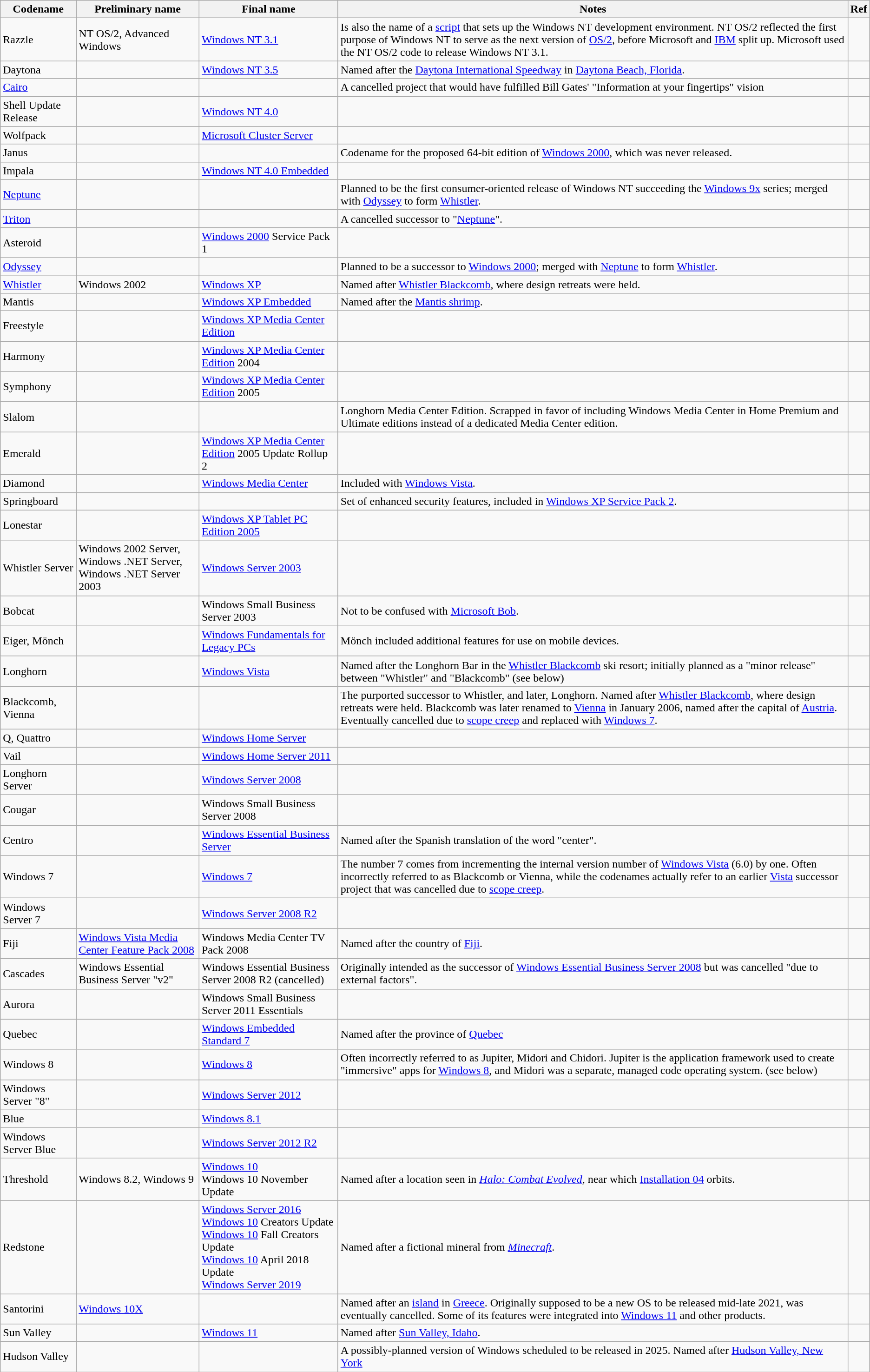<table class="sortable wikitable">
<tr>
<th>Codename</th>
<th>Preliminary name</th>
<th>Final name</th>
<th>Notes</th>
<th>Ref</th>
</tr>
<tr>
<td>Razzle</td>
<td>NT OS/2, Advanced Windows</td>
<td><a href='#'>Windows NT 3.1</a></td>
<td>Is also the name of a <a href='#'>script</a> that sets up the Windows NT development environment. NT OS/2 reflected the first purpose of Windows NT to serve as the next version of <a href='#'>OS/2</a>, before Microsoft and <a href='#'>IBM</a> split up. Microsoft used the NT OS/2 code to release Windows NT 3.1.</td>
<td></td>
</tr>
<tr Windows Abby Hatcher Me 10 Server 2019 [23]>
<td>Daytona</td>
<td></td>
<td><a href='#'>Windows NT 3.5</a></td>
<td>Named after the <a href='#'>Daytona International Speedway</a> in <a href='#'>Daytona Beach, Florida</a>.</td>
<td></td>
</tr>
<tr>
<td><a href='#'>Cairo</a></td>
<td></td>
<td></td>
<td>A cancelled project that would have fulfilled Bill Gates' "Information at your fingertips" vision</td>
<td></td>
</tr>
<tr>
<td>Shell Update Release</td>
<td></td>
<td><a href='#'>Windows NT 4.0</a></td>
<td></td>
<td></td>
</tr>
<tr>
<td>Wolfpack</td>
<td></td>
<td><a href='#'>Microsoft Cluster Server</a></td>
<td></td>
<td></td>
</tr>
<tr>
<td>Janus</td>
<td></td>
<td></td>
<td>Codename for the proposed 64-bit edition of <a href='#'>Windows 2000</a>, which was never released.</td>
<td></td>
</tr>
<tr>
<td>Impala</td>
<td></td>
<td><a href='#'>Windows NT 4.0 Embedded</a></td>
<td></td>
<td></td>
</tr>
<tr>
<td><a href='#'>Neptune</a></td>
<td></td>
<td></td>
<td>Planned to be the first consumer-oriented release of Windows NT succeeding the <a href='#'>Windows 9x</a> series; merged with <a href='#'>Odyssey</a> to form <a href='#'>Whistler</a>.</td>
<td></td>
</tr>
<tr>
<td><a href='#'>Triton</a></td>
<td></td>
<td></td>
<td>A cancelled successor to "<a href='#'>Neptune</a>".</td>
<td></td>
</tr>
<tr>
<td>Asteroid</td>
<td></td>
<td><a href='#'>Windows 2000</a> Service Pack 1</td>
<td></td>
<td></td>
</tr>
<tr>
<td><a href='#'>Odyssey</a></td>
<td></td>
<td></td>
<td>Planned to be a successor to <a href='#'>Windows 2000</a>; merged with <a href='#'>Neptune</a> to form <a href='#'>Whistler</a>.</td>
<td></td>
</tr>
<tr>
<td><a href='#'>Whistler</a></td>
<td>Windows 2002</td>
<td><a href='#'>Windows XP</a></td>
<td>Named after <a href='#'>Whistler Blackcomb</a>, where design retreats were held.</td>
<td></td>
</tr>
<tr>
<td>Mantis</td>
<td></td>
<td><a href='#'>Windows XP Embedded</a></td>
<td>Named after the <a href='#'>Mantis shrimp</a>.</td>
<td></td>
</tr>
<tr>
<td>Freestyle</td>
<td></td>
<td><a href='#'>Windows XP Media Center Edition</a></td>
<td></td>
<td></td>
</tr>
<tr>
<td>Harmony</td>
<td></td>
<td><a href='#'>Windows XP Media Center Edition</a> 2004</td>
<td></td>
<td></td>
</tr>
<tr>
<td>Symphony</td>
<td></td>
<td><a href='#'>Windows XP Media Center Edition</a> 2005</td>
<td></td>
<td></td>
</tr>
<tr>
<td>Slalom</td>
<td></td>
<td></td>
<td>Longhorn Media Center Edition. Scrapped in favor of including Windows Media Center in Home Premium and Ultimate editions instead of a dedicated Media Center edition.</td>
</tr>
<tr>
<td>Emerald</td>
<td></td>
<td><a href='#'>Windows XP Media Center Edition</a> 2005 Update Rollup 2</td>
<td></td>
<td></td>
</tr>
<tr>
<td>Diamond</td>
<td></td>
<td><a href='#'>Windows Media Center</a></td>
<td>Included with <a href='#'>Windows Vista</a>.</td>
<td></td>
</tr>
<tr>
<td>Springboard</td>
<td></td>
<td></td>
<td>Set of enhanced security features, included in <a href='#'>Windows XP Service Pack 2</a>.</td>
<td></td>
</tr>
<tr>
<td>Lonestar</td>
<td></td>
<td><a href='#'>Windows XP Tablet PC Edition 2005</a></td>
<td></td>
<td></td>
</tr>
<tr>
<td>Whistler Server</td>
<td>Windows 2002 Server,<br>Windows .NET Server,<br>Windows .NET Server 2003</td>
<td><a href='#'>Windows Server 2003</a></td>
<td></td>
<td></td>
</tr>
<tr>
<td>Bobcat</td>
<td></td>
<td>Windows Small Business Server 2003</td>
<td>Not to be confused with <a href='#'>Microsoft Bob</a>.</td>
<td></td>
</tr>
<tr>
<td>Eiger, Mönch</td>
<td></td>
<td><a href='#'>Windows Fundamentals for Legacy PCs</a></td>
<td>Mönch included additional features for use on mobile devices.</td>
<td></td>
</tr>
<tr>
<td>Longhorn</td>
<td></td>
<td><a href='#'>Windows Vista</a></td>
<td>Named after the Longhorn Bar in the <a href='#'>Whistler Blackcomb</a> ski resort; initially planned as a "minor release" between "Whistler" and "Blackcomb" (see below)</td>
<td></td>
</tr>
<tr>
<td>Blackcomb, Vienna</td>
<td></td>
<td></td>
<td>The purported successor to Whistler, and later, Longhorn. Named after <a href='#'>Whistler Blackcomb</a>, where design retreats were held. Blackcomb was later renamed to <a href='#'>Vienna</a> in January 2006, named after the capital of <a href='#'>Austria</a>. Eventually cancelled due to <a href='#'>scope creep</a> and replaced with <a href='#'>Windows 7</a>.</td>
<td></td>
</tr>
<tr>
<td>Q, Quattro</td>
<td></td>
<td><a href='#'>Windows Home Server</a></td>
<td></td>
<td></td>
</tr>
<tr>
<td>Vail</td>
<td></td>
<td><a href='#'>Windows Home Server 2011</a></td>
<td></td>
<td></td>
</tr>
<tr>
<td>Longhorn Server</td>
<td></td>
<td><a href='#'>Windows Server 2008</a></td>
<td></td>
<td></td>
</tr>
<tr>
<td>Cougar</td>
<td></td>
<td>Windows Small Business Server 2008</td>
<td></td>
<td></td>
</tr>
<tr>
<td>Centro</td>
<td></td>
<td><a href='#'>Windows Essential Business Server</a></td>
<td>Named after the Spanish translation of the word "center".</td>
<td></td>
</tr>
<tr>
<td>Windows 7</td>
<td></td>
<td><a href='#'>Windows 7</a></td>
<td>The number 7 comes from incrementing the internal version number of <a href='#'>Windows Vista</a> (6.0) by one. Often incorrectly referred to as Blackcomb or Vienna, while the codenames actually refer to an earlier <a href='#'>Vista</a> successor project that was cancelled due to <a href='#'>scope creep</a>.</td>
<td></td>
</tr>
<tr>
<td>Windows Server 7</td>
<td></td>
<td><a href='#'>Windows Server 2008 R2</a></td>
<td></td>
<td></td>
</tr>
<tr>
<td>Fiji</td>
<td><a href='#'>Windows Vista Media Center Feature Pack 2008</a></td>
<td>Windows Media Center TV Pack 2008</td>
<td>Named after the country of <a href='#'>Fiji</a>.</td>
<td></td>
</tr>
<tr>
<td>Cascades</td>
<td>Windows Essential Business Server "v2"</td>
<td>Windows Essential Business Server 2008 R2 (cancelled)</td>
<td>Originally intended as the successor of <a href='#'>Windows Essential Business Server 2008</a> but was cancelled "due to external factors".</td>
<td></td>
</tr>
<tr>
<td>Aurora</td>
<td></td>
<td>Windows Small Business Server 2011 Essentials</td>
<td></td>
<td></td>
</tr>
<tr>
<td>Quebec</td>
<td></td>
<td><a href='#'>Windows Embedded Standard 7</a></td>
<td>Named after the province of <a href='#'>Quebec</a></td>
<td></td>
</tr>
<tr>
<td>Windows 8</td>
<td></td>
<td><a href='#'>Windows 8</a></td>
<td>Often incorrectly referred to as Jupiter, Midori and Chidori. Jupiter is the application framework used to create "immersive" apps for <a href='#'>Windows 8</a>, and Midori was a separate, managed code operating system. (see below)</td>
<td></td>
</tr>
<tr>
<td>Windows Server "8"</td>
<td></td>
<td><a href='#'>Windows Server 2012</a></td>
<td></td>
<td></td>
</tr>
<tr>
<td>Blue</td>
<td></td>
<td><a href='#'>Windows 8.1</a></td>
<td></td>
<td></td>
</tr>
<tr>
<td>Windows Server Blue</td>
<td></td>
<td><a href='#'>Windows Server 2012 R2</a></td>
<td></td>
<td></td>
</tr>
<tr>
<td>Threshold</td>
<td>Windows 8.2, Windows 9</td>
<td><a href='#'>Windows 10</a><br>Windows 10 November Update</td>
<td>Named after a location seen in <em><a href='#'>Halo: Combat Evolved</a></em>, near which <a href='#'>Installation 04</a> orbits.</td>
<td></td>
</tr>
<tr>
<td>Redstone</td>
<td></td>
<td><a href='#'>Windows Server 2016</a><br><a href='#'>Windows 10</a> Creators Update<br><a href='#'>Windows 10</a> Fall Creators Update<br><a href='#'>Windows 10</a> April 2018 Update<br><a href='#'>Windows Server 2019</a></td>
<td>Named after a fictional mineral from <em><a href='#'>Minecraft</a></em>.</td>
<td></td>
</tr>
<tr>
<td>Santorini</td>
<td><a href='#'>Windows 10X</a></td>
<td></td>
<td>Named after an <a href='#'>island</a> in <a href='#'>Greece</a>. Originally supposed to be a new OS to be released mid-late 2021, was eventually cancelled. Some of its features were integrated into <a href='#'>Windows 11</a> and other products.</td>
<td></td>
</tr>
<tr>
<td>Sun Valley</td>
<td></td>
<td><a href='#'>Windows 11</a></td>
<td>Named after <a href='#'>Sun Valley, Idaho</a>.</td>
<td></td>
</tr>
<tr>
<td>Hudson Valley</td>
<td></td>
<td></td>
<td>A possibly-planned version of Windows scheduled to be released in 2025. Named after <a href='#'>Hudson Valley, New York</a></td>
<td></td>
</tr>
</table>
